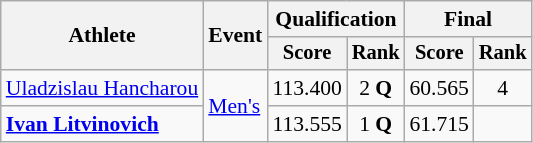<table class="wikitable" style="font-size:90%">
<tr>
<th rowspan="2">Athlete</th>
<th rowspan="2">Event</th>
<th colspan="2">Qualification</th>
<th colspan="2">Final</th>
</tr>
<tr style="font-size:95%">
<th>Score</th>
<th>Rank</th>
<th>Score</th>
<th>Rank</th>
</tr>
<tr align=center>
<td align=left><a href='#'>Uladzislau Hancharou</a></td>
<td rowspan="2" align=left><a href='#'>Men's</a></td>
<td>113.400</td>
<td>2 <strong>Q</strong></td>
<td>60.565</td>
<td>4</td>
</tr>
<tr align=center>
<td align=left><strong><a href='#'>Ivan Litvinovich</a></strong></td>
<td>113.555</td>
<td>1 <strong>Q</strong></td>
<td>61.715</td>
<td></td>
</tr>
</table>
